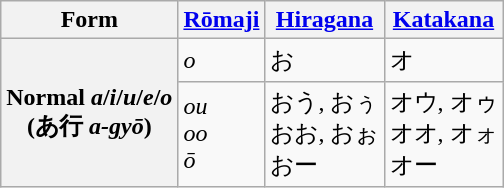<table class="wikitable">
<tr>
<th>Form</th>
<th><a href='#'>Rōmaji</a></th>
<th><a href='#'>Hiragana</a></th>
<th><a href='#'>Katakana</a></th>
</tr>
<tr>
<th rowspan="2">Normal <em>a</em>/<em>i</em>/<em>u</em>/<em>e</em>/<em>o</em><br>(あ行 <em>a-gyō</em>)</th>
<td><em>o</em></td>
<td>お</td>
<td>オ</td>
</tr>
<tr>
<td><em>ou</em><br><em>oo</em><br><em>ō</em></td>
<td>おう, おぅ<br>おお, おぉ<br>おー</td>
<td>オウ, オゥ<br>オオ, オォ<br>オー</td>
</tr>
</table>
